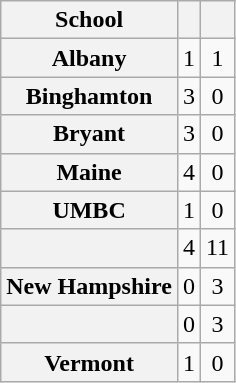<table class="wikitable sortable" style="text-align: center;">
<tr>
<th>School</th>
<th></th>
<th></th>
</tr>
<tr>
<th style=>Albany</th>
<td>1</td>
<td>1</td>
</tr>
<tr>
<th style=>Binghamton</th>
<td>3</td>
<td>0</td>
</tr>
<tr>
<th style=>Bryant</th>
<td>3</td>
<td>0</td>
</tr>
<tr>
<th style=>Maine</th>
<td>4</td>
<td>0</td>
</tr>
<tr>
<th style=>UMBC</th>
<td>1</td>
<td>0</td>
</tr>
<tr>
<th style=></th>
<td>4</td>
<td>11</td>
</tr>
<tr>
<th style=>New Hampshire</th>
<td>0</td>
<td>3</td>
</tr>
<tr>
<th style=><br></th>
<td>0</td>
<td>3</td>
</tr>
<tr>
<th style=>Vermont</th>
<td>1</td>
<td>0</td>
</tr>
</table>
